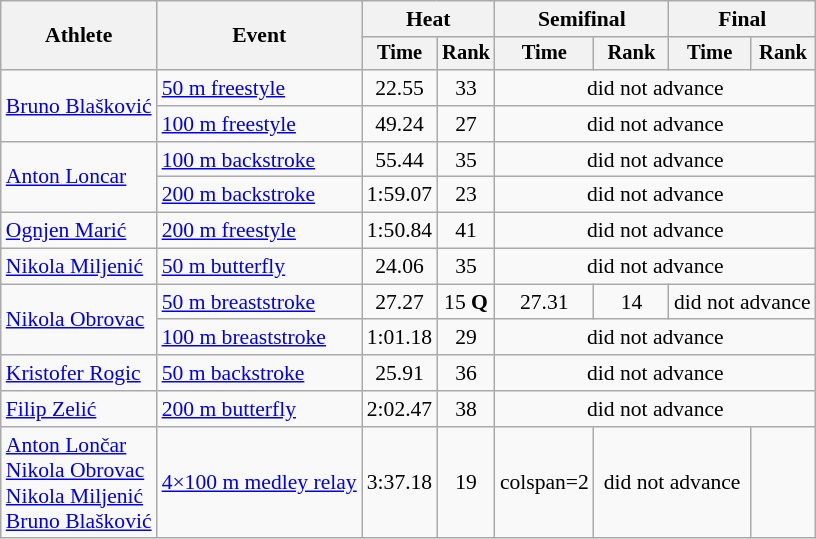<table class="wikitable" style="text-align:center; font-size:90%">
<tr>
<th rowspan="2">Athlete</th>
<th rowspan="2">Event</th>
<th colspan="2">Heat</th>
<th colspan="2">Semifinal</th>
<th colspan="2">Final</th>
</tr>
<tr style="font-size:95%">
<th>Time</th>
<th>Rank</th>
<th>Time</th>
<th>Rank</th>
<th>Time</th>
<th>Rank</th>
</tr>
<tr>
<td align=left rowspan=2><a href='#'>Bruno Blašković</a></td>
<td align=left><a href='#'>50 m freestyle</a></td>
<td>22.55</td>
<td>33</td>
<td colspan=4>did not advance</td>
</tr>
<tr>
<td align=left><a href='#'>100 m freestyle</a></td>
<td>49.24</td>
<td>27</td>
<td colspan=4>did not advance</td>
</tr>
<tr>
<td align=left rowspan=2><a href='#'>Anton Loncar</a></td>
<td align=left><a href='#'>100 m backstroke</a></td>
<td>55.44</td>
<td>35</td>
<td colspan=4>did not advance</td>
</tr>
<tr>
<td align=left><a href='#'>200 m backstroke</a></td>
<td>1:59.07</td>
<td>23</td>
<td colspan=4>did not advance</td>
</tr>
<tr>
<td align=left><a href='#'>Ognjen Marić</a></td>
<td align=left><a href='#'>200 m freestyle</a></td>
<td>1:50.84</td>
<td>41</td>
<td colspan=4>did not advance</td>
</tr>
<tr>
<td align=left><a href='#'>Nikola Miljenić</a></td>
<td align=left><a href='#'>50 m butterfly</a></td>
<td>24.06</td>
<td>35</td>
<td colspan=4>did not advance</td>
</tr>
<tr>
<td align=left rowspan=2><a href='#'>Nikola Obrovac</a></td>
<td align=left><a href='#'>50 m breaststroke</a></td>
<td>27.27</td>
<td>15 <strong>Q</strong></td>
<td>27.31</td>
<td>14</td>
<td colspan=2>did not advance</td>
</tr>
<tr>
<td align=left><a href='#'>100 m breaststroke</a></td>
<td>1:01.18</td>
<td>29</td>
<td colspan=4>did not advance</td>
</tr>
<tr>
<td align=left><a href='#'>Kristofer Rogic</a></td>
<td align=left><a href='#'>50 m backstroke</a></td>
<td>25.91</td>
<td>36</td>
<td colspan=4>did not advance</td>
</tr>
<tr>
<td align=left><a href='#'>Filip Zelić</a></td>
<td align=left><a href='#'>200 m butterfly</a></td>
<td>2:02.47</td>
<td>38</td>
<td colspan=4>did not advance</td>
</tr>
<tr>
<td align=left><a href='#'>Anton Lončar</a><br><a href='#'>Nikola Obrovac</a><br><a href='#'>Nikola Miljenić</a><br><a href='#'>Bruno Blašković</a></td>
<td align=left><a href='#'>4×100 m medley relay</a></td>
<td>3:37.18</td>
<td>19</td>
<td>colspan=2 </td>
<td colspan=2>did not advance</td>
</tr>
</table>
